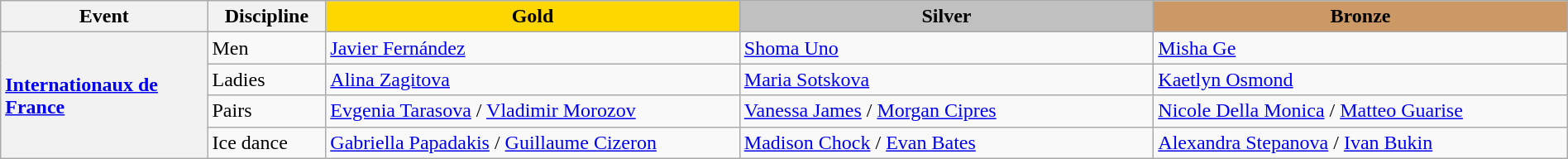<table class="wikitable unsortable" style="text-align:left; width:100%;">
<tr>
<th scope="col" style="width:10%">Event</th>
<th scope="col" style="width:5%">Discipline</th>
<td scope="col" style="text-align:center; width:20%; background:gold"><strong>Gold</strong></td>
<td scope="col" style="text-align:center; width:20%; background:silver"><strong>Silver</strong></td>
<td scope="col" style="text-align:center; width:20%; background:#c96"><strong>Bronze</strong></td>
</tr>
<tr>
<th scope="row" style="text-align:left" rowspan="4"> <a href='#'>Internationaux de France</a></th>
<td>Men</td>
<td> <a href='#'>Javier Fernández</a></td>
<td> <a href='#'>Shoma Uno</a></td>
<td> <a href='#'>Misha Ge</a></td>
</tr>
<tr>
<td>Ladies</td>
<td> <a href='#'>Alina Zagitova</a></td>
<td> <a href='#'>Maria Sotskova</a></td>
<td> <a href='#'>Kaetlyn Osmond</a></td>
</tr>
<tr>
<td>Pairs</td>
<td> <a href='#'>Evgenia Tarasova</a> / <a href='#'>Vladimir Morozov</a></td>
<td> <a href='#'>Vanessa James</a> / <a href='#'>Morgan Cipres</a></td>
<td> <a href='#'>Nicole Della Monica</a> / <a href='#'>Matteo Guarise</a></td>
</tr>
<tr>
<td>Ice dance</td>
<td> <a href='#'>Gabriella Papadakis</a> / <a href='#'>Guillaume Cizeron</a></td>
<td> <a href='#'>Madison Chock</a> / <a href='#'>Evan Bates</a></td>
<td> <a href='#'>Alexandra Stepanova</a> / <a href='#'>Ivan Bukin</a></td>
</tr>
</table>
